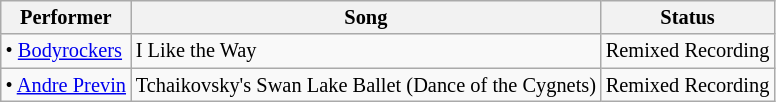<table class="wikitable" style="font-size: 85%">
<tr>
<th>Performer</th>
<th>Song</th>
<th>Status</th>
</tr>
<tr>
<td> •  <a href='#'>Bodyrockers</a></td>
<td>I Like the Way</td>
<td>Remixed Recording</td>
</tr>
<tr>
<td> •  <a href='#'>Andre Previn</a></td>
<td>Tchaikovsky's Swan Lake Ballet (Dance of the Cygnets)</td>
<td>Remixed Recording</td>
</tr>
</table>
